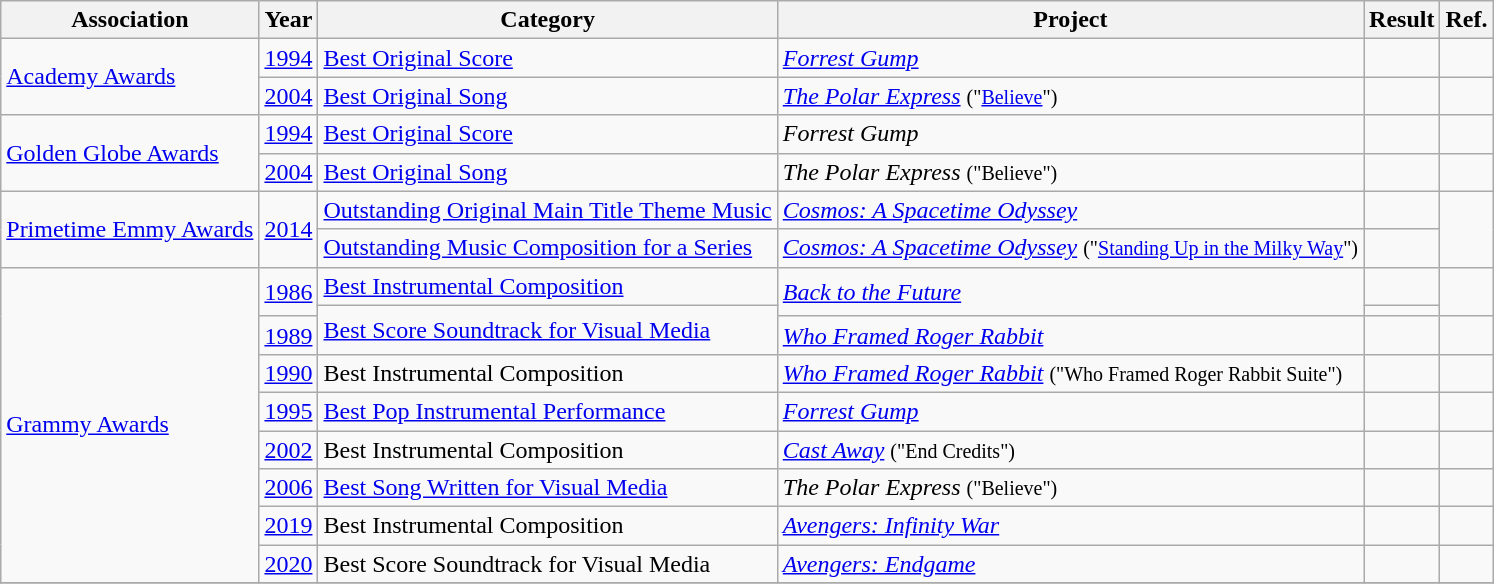<table class="wikitable">
<tr>
<th>Association</th>
<th>Year</th>
<th>Category</th>
<th>Project</th>
<th>Result</th>
<th class=unsortable>Ref.</th>
</tr>
<tr>
<td rowspan=2><a href='#'>Academy Awards</a></td>
<td><a href='#'>1994</a></td>
<td><a href='#'>Best Original Score</a></td>
<td><em><a href='#'>Forrest Gump</a></em></td>
<td></td>
<td style="text-align:center;"></td>
</tr>
<tr>
<td><a href='#'>2004</a></td>
<td><a href='#'>Best Original Song</a></td>
<td><em><a href='#'>The Polar Express</a></em> <small> ("<a href='#'>Believe</a>") </small></td>
<td></td>
<td style="text-align:center;"></td>
</tr>
<tr>
<td rowspan=2><a href='#'>Golden Globe Awards</a></td>
<td><a href='#'>1994</a></td>
<td><a href='#'>Best Original Score</a></td>
<td><em>Forrest Gump</em></td>
<td></td>
<td style="text-align:center;"></td>
</tr>
<tr>
<td><a href='#'>2004</a></td>
<td><a href='#'>Best Original Song</a></td>
<td><em>The Polar Express</em> <small> ("Believe") </small></td>
<td></td>
<td style="text-align:center;"></td>
</tr>
<tr>
<td rowspan=2><a href='#'>Primetime Emmy Awards</a></td>
<td rowspan=2><a href='#'>2014</a></td>
<td><a href='#'>Outstanding Original Main Title Theme Music</a></td>
<td><em><a href='#'>Cosmos: A Spacetime Odyssey</a></em></td>
<td></td>
<td style="text-align:center;", rowspan=2></td>
</tr>
<tr>
<td><a href='#'>Outstanding Music Composition for a Series</a></td>
<td><em><a href='#'>Cosmos: A Spacetime Odyssey</a></em> <small> ("<a href='#'>Standing Up in the Milky Way</a>") </small></td>
<td></td>
</tr>
<tr>
<td rowspan=9><a href='#'>Grammy Awards</a></td>
<td rowspan=2><a href='#'>1986</a></td>
<td><a href='#'>Best Instrumental Composition</a></td>
<td rowspan=2><em><a href='#'>Back to the Future</a></em></td>
<td></td>
<td style="text-align:center;", rowspan=2></td>
</tr>
<tr>
<td rowspan=2><a href='#'>Best Score Soundtrack for Visual Media</a></td>
<td></td>
</tr>
<tr>
<td><a href='#'>1989</a></td>
<td><em><a href='#'>Who Framed Roger Rabbit</a></em></td>
<td></td>
<td style="text-align:center;"></td>
</tr>
<tr>
<td><a href='#'>1990</a></td>
<td>Best Instrumental Composition</td>
<td><em><a href='#'>Who Framed Roger Rabbit</a></em> <small> ("Who Framed Roger Rabbit Suite") </small></td>
<td></td>
<td style="text-align:center;"></td>
</tr>
<tr>
<td><a href='#'>1995</a></td>
<td><a href='#'>Best Pop Instrumental Performance</a></td>
<td><em><a href='#'>Forrest Gump</a></em></td>
<td></td>
<td style="text-align:center;"></td>
</tr>
<tr>
<td><a href='#'>2002</a></td>
<td>Best Instrumental Composition</td>
<td><em><a href='#'>Cast Away</a></em> <small> ("End Credits") </small></td>
<td></td>
<td style="text-align:center;"></td>
</tr>
<tr>
<td><a href='#'>2006</a></td>
<td><a href='#'>Best Song Written for Visual Media</a></td>
<td><em>The Polar Express</em> <small> ("Believe") </small></td>
<td></td>
<td style="text-align:center;"></td>
</tr>
<tr>
<td><a href='#'>2019</a></td>
<td>Best Instrumental Composition</td>
<td><em><a href='#'>Avengers: Infinity War</a></em></td>
<td></td>
<td style="text-align:center;"></td>
</tr>
<tr>
<td><a href='#'>2020</a></td>
<td>Best Score Soundtrack for Visual Media</td>
<td><em><a href='#'>Avengers: Endgame</a></em></td>
<td></td>
<td style="text-align:center;"></td>
</tr>
<tr>
</tr>
</table>
